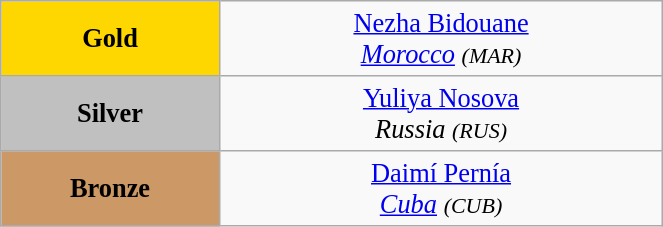<table class="wikitable" style=" text-align:center; font-size:110%;" width="35%">
<tr>
<td bgcolor="gold"><strong>Gold</strong></td>
<td> <a href='#'>Nezha Bidouane</a><br><em><a href='#'>Morocco</a> <small>(MAR)</small></em></td>
</tr>
<tr>
<td bgcolor="silver"><strong>Silver</strong></td>
<td> <a href='#'>Yuliya Nosova</a><br><em>Russia <small>(RUS)</small></em></td>
</tr>
<tr>
<td bgcolor="CC9966"><strong>Bronze</strong></td>
<td> <a href='#'>Daimí Pernía</a><br><em><a href='#'>Cuba</a> <small>(CUB)</small></em></td>
</tr>
</table>
